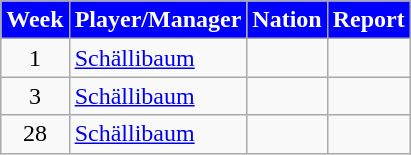<table class=wikitable>
<tr>
<th style="background:#0000FF; color:white; text-align:center;">Week</th>
<th style="background:#0000FF; color:white; text-align:center;">Player/Manager</th>
<th style="background:#0000FF; color:white; text-align:center;">Nation</th>
<th style="background:#0000FF; color:white; text-align:center;">Report</th>
</tr>
<tr>
<td style="text-align:center;">1</td>
<td><a href='#'>Schällibaum</a></td>
<td></td>
<td style="text-align:center;"></td>
</tr>
<tr>
<td style="text-align:center;">3</td>
<td><a href='#'>Schällibaum</a></td>
<td></td>
<td style="text-align:center;"></td>
</tr>
<tr>
<td style="text-align:center;">28</td>
<td><a href='#'>Schällibaum</a></td>
<td></td>
<td style="text-align:center;"></td>
</tr>
</table>
